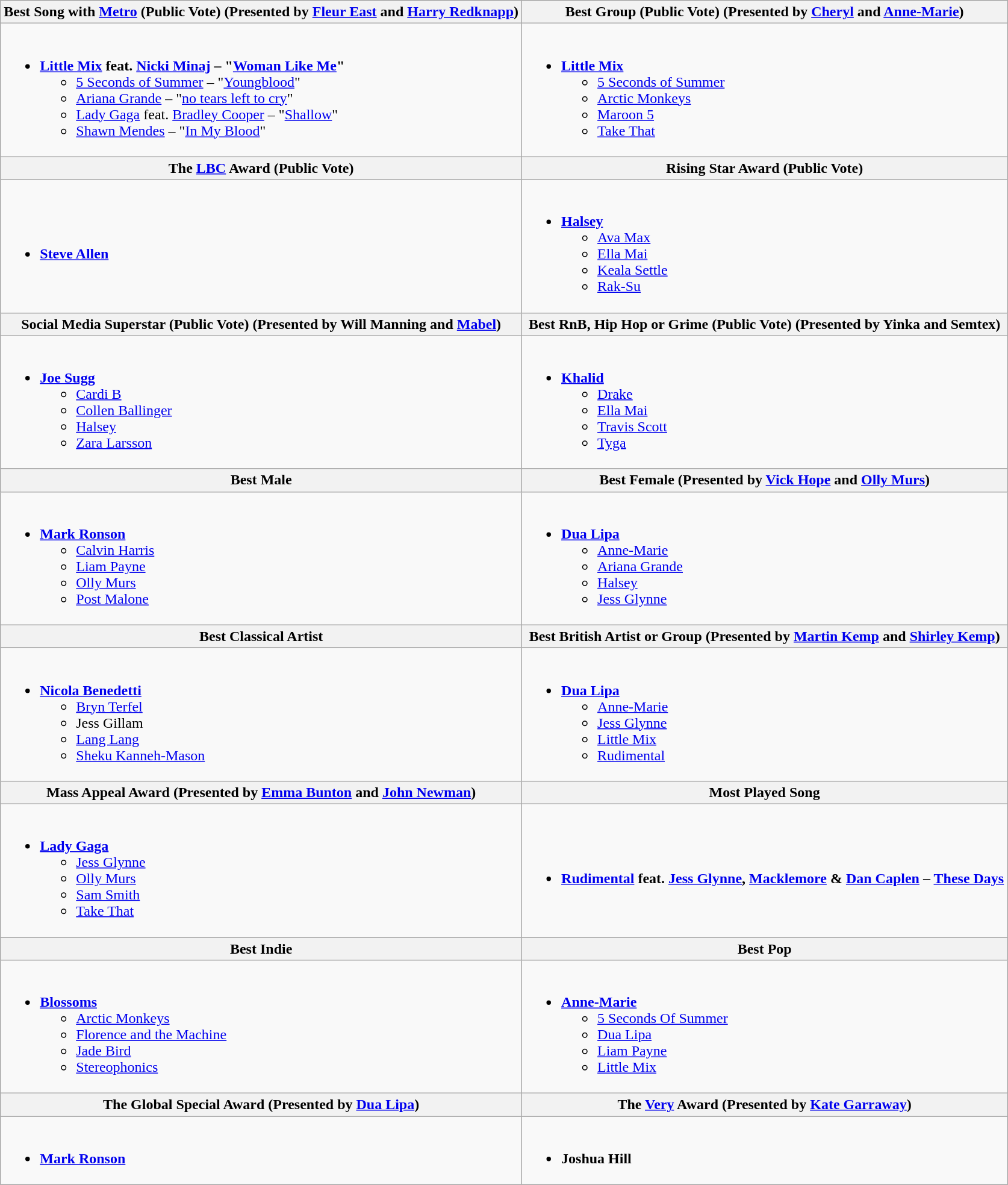<table class="wikitable">
<tr>
<th>Best Song  with <a href='#'>Metro</a> (Public Vote) (Presented by <a href='#'>Fleur East</a> and <a href='#'>Harry Redknapp</a>)</th>
<th>Best Group (Public Vote) (Presented by <a href='#'>Cheryl</a> and <a href='#'>Anne-Marie</a>)</th>
</tr>
<tr>
<td><br><ul><li><strong><a href='#'>Little Mix</a> feat. <a href='#'>Nicki Minaj</a> – "<a href='#'>Woman Like Me</a>"</strong><ul><li><a href='#'>5 Seconds of Summer</a> – "<a href='#'>Youngblood</a>"</li><li><a href='#'>Ariana Grande</a> – "<a href='#'>no tears left to cry</a>"</li><li><a href='#'>Lady Gaga</a> feat. <a href='#'>Bradley Cooper</a> – "<a href='#'>Shallow</a>"</li><li><a href='#'>Shawn Mendes</a> – "<a href='#'>In My Blood</a>"</li></ul></li></ul></td>
<td><br><ul><li><strong><a href='#'>Little Mix</a></strong><ul><li><a href='#'>5 Seconds of Summer</a></li><li><a href='#'>Arctic Monkeys</a></li><li><a href='#'>Maroon 5</a></li><li><a href='#'>Take That</a></li></ul></li></ul></td>
</tr>
<tr>
<th>The <a href='#'>LBC</a> Award (Public Vote)</th>
<th>Rising Star Award (Public Vote)</th>
</tr>
<tr>
<td><br><ul><li><strong><a href='#'>Steve Allen</a></strong></li></ul></td>
<td><br><ul><li><strong><a href='#'>Halsey</a></strong><ul><li><a href='#'>Ava Max</a></li><li><a href='#'>Ella Mai</a></li><li><a href='#'>Keala Settle</a></li><li><a href='#'>Rak-Su</a></li></ul></li></ul></td>
</tr>
<tr>
<th>Social Media Superstar (Public Vote) (Presented by Will Manning and <a href='#'>Mabel</a>)</th>
<th>Best RnB, Hip Hop or Grime (Public Vote) (Presented by Yinka and Semtex)</th>
</tr>
<tr>
<td><br><ul><li><strong><a href='#'>Joe Sugg</a></strong><ul><li><a href='#'>Cardi B</a></li><li><a href='#'>Collen Ballinger</a></li><li><a href='#'>Halsey</a></li><li><a href='#'>Zara Larsson</a></li></ul></li></ul></td>
<td><br><ul><li><strong><a href='#'>Khalid</a></strong><ul><li><a href='#'>Drake</a></li><li><a href='#'>Ella Mai</a></li><li><a href='#'>Travis Scott</a></li><li><a href='#'>Tyga</a></li></ul></li></ul></td>
</tr>
<tr>
<th>Best Male</th>
<th>Best Female (Presented by <a href='#'>Vick Hope</a> and <a href='#'>Olly Murs</a>)</th>
</tr>
<tr>
<td><br><ul><li><strong><a href='#'>Mark Ronson</a></strong><ul><li><a href='#'>Calvin Harris</a></li><li><a href='#'>Liam Payne</a></li><li><a href='#'>Olly Murs</a></li><li><a href='#'>Post Malone</a></li></ul></li></ul></td>
<td><br><ul><li><strong><a href='#'>Dua Lipa</a></strong><ul><li><a href='#'>Anne-Marie</a></li><li><a href='#'>Ariana Grande</a></li><li><a href='#'>Halsey</a></li><li><a href='#'>Jess Glynne</a></li></ul></li></ul></td>
</tr>
<tr>
<th>Best Classical Artist</th>
<th>Best British Artist or Group (Presented by <a href='#'>Martin Kemp</a> and <a href='#'>Shirley Kemp</a>)</th>
</tr>
<tr>
<td><br><ul><li><strong><a href='#'>Nicola Benedetti</a></strong><ul><li><a href='#'>Bryn Terfel</a></li><li>Jess Gillam</li><li><a href='#'>Lang Lang</a></li><li><a href='#'>Sheku Kanneh-Mason</a></li></ul></li></ul></td>
<td><br><ul><li><strong><a href='#'>Dua Lipa</a></strong><ul><li><a href='#'>Anne-Marie</a></li><li><a href='#'>Jess Glynne</a></li><li><a href='#'>Little Mix</a></li><li><a href='#'>Rudimental</a></li></ul></li></ul></td>
</tr>
<tr>
<th>Mass Appeal Award (Presented by <a href='#'>Emma Bunton</a> and <a href='#'>John Newman</a>)</th>
<th>Most Played Song</th>
</tr>
<tr>
<td><br><ul><li><strong><a href='#'>Lady Gaga</a></strong><ul><li><a href='#'>Jess Glynne</a></li><li><a href='#'>Olly Murs</a></li><li><a href='#'>Sam Smith</a></li><li><a href='#'>Take That</a></li></ul></li></ul></td>
<td><br><ul><li><strong><a href='#'>Rudimental</a> feat. <a href='#'>Jess Glynne</a>, <a href='#'>Macklemore</a> & <a href='#'>Dan Caplen</a> – <a href='#'>These Days</a></strong></li></ul></td>
</tr>
<tr>
<th>Best Indie</th>
<th>Best Pop</th>
</tr>
<tr>
<td><br><ul><li><strong><a href='#'>Blossoms</a></strong><ul><li><a href='#'>Arctic Monkeys</a></li><li><a href='#'>Florence and the Machine</a></li><li><a href='#'>Jade Bird</a></li><li><a href='#'>Stereophonics</a></li></ul></li></ul></td>
<td><br><ul><li><strong><a href='#'>Anne-Marie</a></strong><ul><li><a href='#'>5 Seconds Of Summer</a></li><li><a href='#'>Dua Lipa</a></li><li><a href='#'>Liam Payne</a></li><li><a href='#'>Little Mix</a></li></ul></li></ul></td>
</tr>
<tr>
<th>The Global Special Award (Presented by <a href='#'>Dua Lipa</a>)</th>
<th>The <a href='#'>Very</a> Award (Presented by <a href='#'>Kate Garraway</a>)</th>
</tr>
<tr>
<td><br><ul><li><strong><a href='#'>Mark Ronson</a></strong></li></ul></td>
<td><br><ul><li><strong>Joshua Hill</strong></li></ul></td>
</tr>
<tr>
</tr>
</table>
